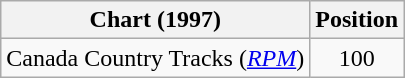<table class="wikitable sortable">
<tr>
<th scope="col">Chart (1997)</th>
<th scope="col">Position</th>
</tr>
<tr>
<td>Canada Country Tracks (<em><a href='#'>RPM</a></em>)</td>
<td align="center">100</td>
</tr>
</table>
